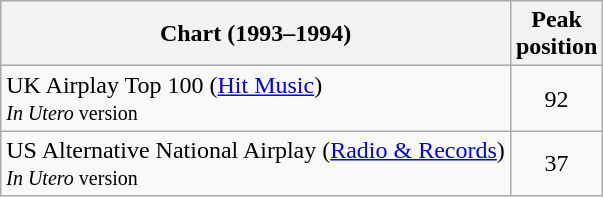<table class="wikitable sortable">
<tr>
<th>Chart (1993–1994)</th>
<th>Peak<br>position</th>
</tr>
<tr>
<td>UK Airplay Top 100 (<a href='#'>Hit Music</a>)<br><small><em>In Utero</em> version</small></td>
<td style="text-align:center;">92</td>
</tr>
<tr>
<td>US Alternative National Airplay (<a href='#'>Radio & Records</a>)<br><small><em>In Utero</em> version</small></td>
<td style="text-align:center;">37</td>
</tr>
</table>
